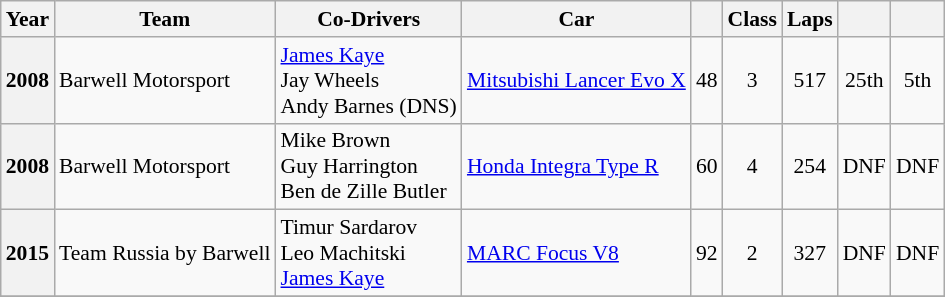<table class="wikitable" style="font-size:90%">
<tr>
<th>Year</th>
<th>Team</th>
<th>Co-Drivers</th>
<th>Car</th>
<th></th>
<th>Class</th>
<th>Laps</th>
<th></th>
<th></th>
</tr>
<tr style="text-align:center;">
<th>2008</th>
<td align="left" nowrap> Barwell Motorsport</td>
<td align="left" nowrap> <a href='#'>James Kaye</a><br> Jay Wheels<br> Andy Barnes (DNS)</td>
<td align="left" nowrap><a href='#'>Mitsubishi Lancer Evo X</a></td>
<td>48</td>
<td>3</td>
<td>517</td>
<td>25th</td>
<td>5th</td>
</tr>
<tr style="text-align:center;">
<th>2008</th>
<td align="left" nowrap> Barwell Motorsport</td>
<td align="left" nowrap> Mike Brown<br> Guy Harrington<br> Ben de Zille Butler</td>
<td align="left" nowrap><a href='#'>Honda Integra Type R</a></td>
<td>60</td>
<td>4</td>
<td>254</td>
<td>DNF</td>
<td>DNF</td>
</tr>
<tr style="text-align:center;">
<th>2015</th>
<td align="left" nowrap> Team Russia by Barwell</td>
<td align="left" nowrap> Timur Sardarov<br> Leo Machitski<br> <a href='#'>James Kaye</a></td>
<td align="left" nowrap><a href='#'>MARC Focus V8</a></td>
<td>92</td>
<td>2</td>
<td>327</td>
<td>DNF</td>
<td>DNF</td>
</tr>
<tr style="text-align:center;">
</tr>
</table>
